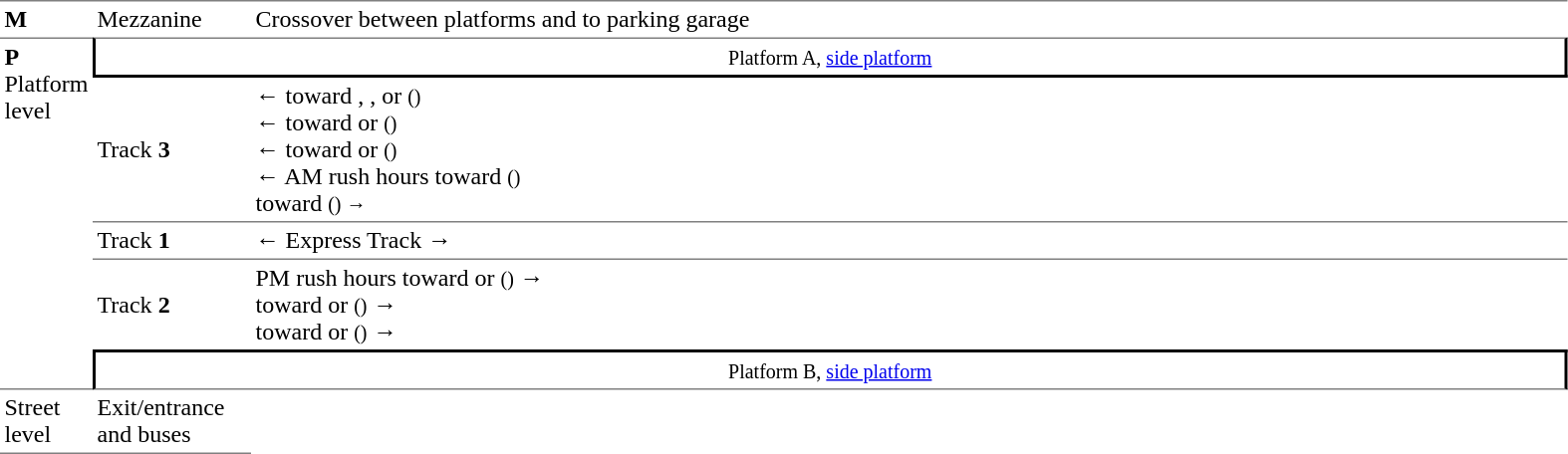<table table border=0 cellspacing=0 cellpadding=3>
<tr>
<td style="border-top:solid 1px gray;" width=50><strong>M</strong></td>
<td style="border-top:solid 1px gray;" width=100>Mezzanine</td>
<td style="border-top:solid 1px gray;" width=675>Crossover between platforms and to parking garage</td>
</tr>
<tr>
<td style="border-top:solid 1px gray;border-bottom:solid 1px gray;" rowspan=5 valign=top><strong>P</strong><br>Platform level</td>
<td style="border-top:solid 1px gray;border-right:solid 2px black;border-left:solid 2px black;border-bottom:solid 2px black;text-align:center;" colspan=2><small>Platform A, <a href='#'>side platform</a></small> </td>
</tr>
<tr>
<td style="border-bottom:solid 1px gray;">Track <strong>3</strong></td>
<td style="border-bottom:solid 1px gray;">←  toward , , or  <small>()</small><br>←  toward  or  <small>()</small><br>←  toward  or  <small>()</small><br>←  AM rush hours toward  <small>()</small><br>  toward  <small>() →</small></td>
</tr>
<tr>
<td style="border-bottom:solid 1px gray;" width=100>Track <strong>1</strong></td>
<td style="border-bottom:solid 1px gray;" width=875>← Express Track →</td>
</tr>
<tr>
<td>Track <strong>2</strong></td>
<td>  PM rush hours toward  or  <small>()</small> →<br>  toward  or  <small>()</small> →<br>  toward  or  <small>()</small> →</td>
</tr>
<tr>
<td style="border-bottom:solid 1px gray;border-top:solid 2px black;border-right:solid 2px black;border-left:solid 2px black;text-align:center;" colspan=2><small>Platform B, <a href='#'>side platform</a></small> </td>
</tr>
<tr>
<td style="border-bottom:solid 1px gray;">Street level</td>
<td style="border-bottom:solid 1px gray;">Exit/entrance and buses</td>
</tr>
</table>
